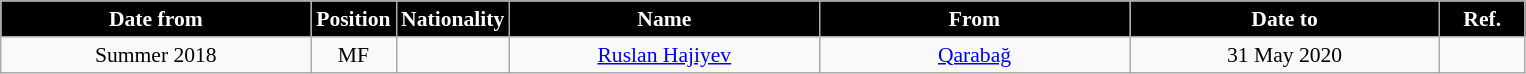<table class="wikitable" style="text-align:center; font-size:90%; ">
<tr>
<th style="background:#000000; color:#FFFFFF; width:200px;">Date from</th>
<th style="background:#000000; color:#FFFFFF; width:50px;">Position</th>
<th style="background:#000000; color:#FFFFFF; width:50px;">Nationality</th>
<th style="background:#000000; color:#FFFFFF; width:200px;">Name</th>
<th style="background:#000000; color:#FFFFFF; width:200px;">From</th>
<th style="background:#000000; color:#FFFFFF; width:200px;">Date to</th>
<th style="background:#000000; color:#FFFFFF; width:50px;">Ref.</th>
</tr>
<tr>
<td>Summer 2018</td>
<td>MF</td>
<td></td>
<td><a href='#'>Ruslan Hajiyev</a></td>
<td><a href='#'>Qarabağ</a></td>
<td>31 May 2020</td>
<td></td>
</tr>
</table>
